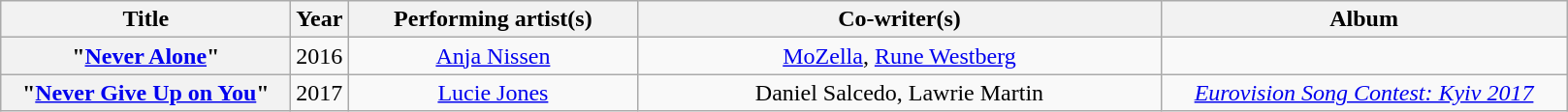<table class="wikitable plainrowheaders" style="text-align:center;">
<tr>
<th scope="col" style="width:12em;">Title</th>
<th scope="col" style="width:1em;">Year</th>
<th scope="col" style="width:12em;">Performing artist(s)</th>
<th scope="col" style="width:22em;">Co-writer(s)</th>
<th scope="col" style="width:17em;">Album</th>
</tr>
<tr>
<th scope="row">"<a href='#'>Never Alone</a>"</th>
<td>2016</td>
<td><a href='#'>Anja Nissen</a></td>
<td><a href='#'>MoZella</a>, <a href='#'>Rune Westberg</a></td>
<td></td>
</tr>
<tr>
<th scope="row">"<a href='#'>Never Give Up on You</a>"</th>
<td>2017</td>
<td><a href='#'>Lucie Jones</a></td>
<td>Daniel Salcedo, Lawrie Martin</td>
<td><em><a href='#'>Eurovision Song Contest: Kyiv 2017</a></em></td>
</tr>
</table>
